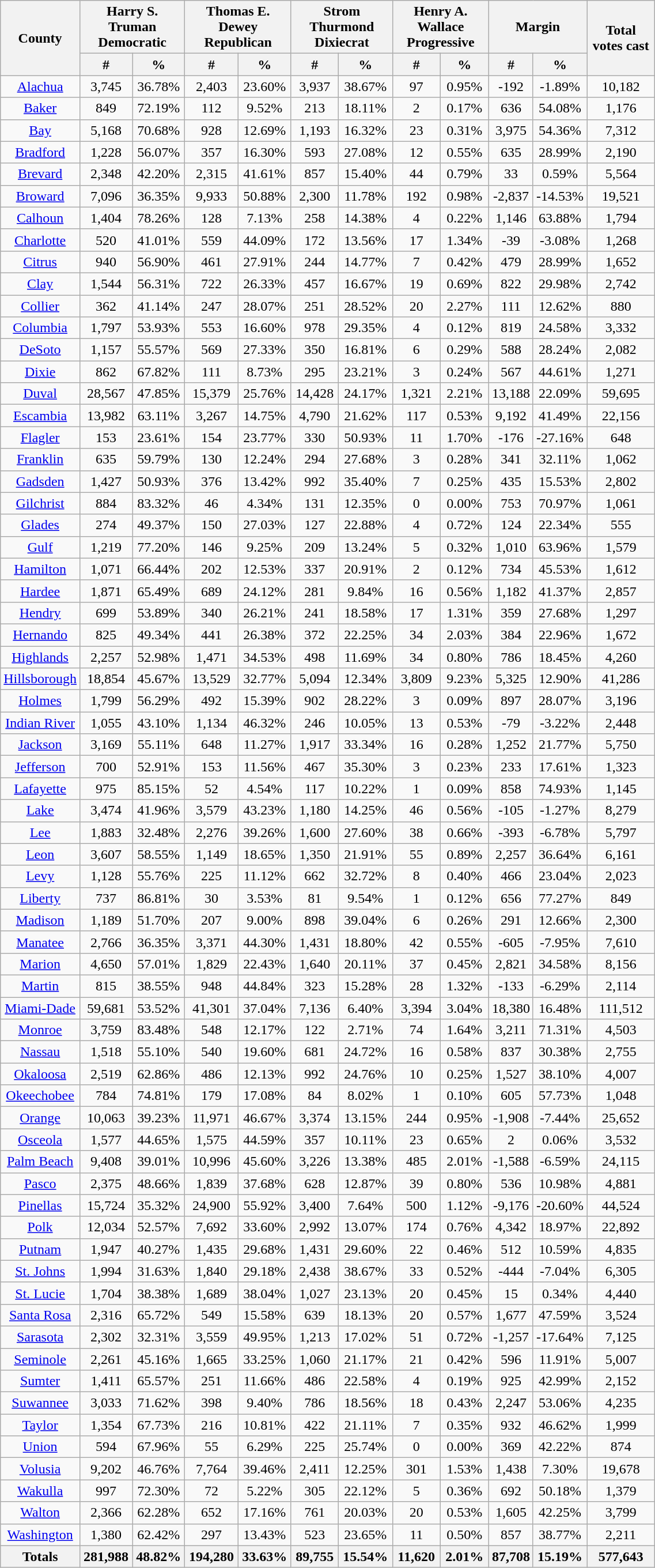<table width="60%"  class="wikitable sortable" style="text-align:center">
<tr>
<th rowspan="2">County</th>
<th colspan="2">Harry S. Truman<br>Democratic</th>
<th colspan="2">Thomas E. Dewey<br>Republican</th>
<th colspan="2">Strom Thurmond<br>Dixiecrat</th>
<th colspan="2">Henry A. Wallace<br>Progressive</th>
<th colspan="2">Margin</th>
<th rowspan="2">Total votes cast</th>
</tr>
<tr>
<th style="text-align:center;" data-sort-type="number">#</th>
<th style="text-align:center;" data-sort-type="number">%</th>
<th style="text-align:center;" data-sort-type="number">#</th>
<th style="text-align:center;" data-sort-type="number">%</th>
<th style="text-align:center;" data-sort-type="number">#</th>
<th style="text-align:center;" data-sort-type="number">%</th>
<th style="text-align:center;" data-sort-type="number">#</th>
<th style="text-align:center;" data-sort-type="number">%</th>
<th style="text-align:center;" data-sort-type="number">#</th>
<th style="text-align:center;" data-sort-type="number">%</th>
</tr>
<tr style="text-align:center;">
<td><a href='#'>Alachua</a></td>
<td>3,745</td>
<td>36.78%</td>
<td>2,403</td>
<td>23.60%</td>
<td>3,937</td>
<td>38.67%</td>
<td>97</td>
<td>0.95%</td>
<td>-192</td>
<td>-1.89%</td>
<td>10,182</td>
</tr>
<tr style="text-align:center;">
<td><a href='#'>Baker</a></td>
<td>849</td>
<td>72.19%</td>
<td>112</td>
<td>9.52%</td>
<td>213</td>
<td>18.11%</td>
<td>2</td>
<td>0.17%</td>
<td>636</td>
<td>54.08%</td>
<td>1,176</td>
</tr>
<tr style="text-align:center;">
<td><a href='#'>Bay</a></td>
<td>5,168</td>
<td>70.68%</td>
<td>928</td>
<td>12.69%</td>
<td>1,193</td>
<td>16.32%</td>
<td>23</td>
<td>0.31%</td>
<td>3,975</td>
<td>54.36%</td>
<td>7,312</td>
</tr>
<tr style="text-align:center;">
<td><a href='#'>Bradford</a></td>
<td>1,228</td>
<td>56.07%</td>
<td>357</td>
<td>16.30%</td>
<td>593</td>
<td>27.08%</td>
<td>12</td>
<td>0.55%</td>
<td>635</td>
<td>28.99%</td>
<td>2,190</td>
</tr>
<tr style="text-align:center;">
<td><a href='#'>Brevard</a></td>
<td>2,348</td>
<td>42.20%</td>
<td>2,315</td>
<td>41.61%</td>
<td>857</td>
<td>15.40%</td>
<td>44</td>
<td>0.79%</td>
<td>33</td>
<td>0.59%</td>
<td>5,564</td>
</tr>
<tr style="text-align:center;">
<td><a href='#'>Broward</a></td>
<td>7,096</td>
<td>36.35%</td>
<td>9,933</td>
<td>50.88%</td>
<td>2,300</td>
<td>11.78%</td>
<td>192</td>
<td>0.98%</td>
<td>-2,837</td>
<td>-14.53%</td>
<td>19,521</td>
</tr>
<tr style="text-align:center;">
<td><a href='#'>Calhoun</a></td>
<td>1,404</td>
<td>78.26%</td>
<td>128</td>
<td>7.13%</td>
<td>258</td>
<td>14.38%</td>
<td>4</td>
<td>0.22%</td>
<td>1,146</td>
<td>63.88%</td>
<td>1,794</td>
</tr>
<tr style="text-align:center;">
<td><a href='#'>Charlotte</a></td>
<td>520</td>
<td>41.01%</td>
<td>559</td>
<td>44.09%</td>
<td>172</td>
<td>13.56%</td>
<td>17</td>
<td>1.34%</td>
<td>-39</td>
<td>-3.08%</td>
<td>1,268</td>
</tr>
<tr style="text-align:center;">
<td><a href='#'>Citrus</a></td>
<td>940</td>
<td>56.90%</td>
<td>461</td>
<td>27.91%</td>
<td>244</td>
<td>14.77%</td>
<td>7</td>
<td>0.42%</td>
<td>479</td>
<td>28.99%</td>
<td>1,652</td>
</tr>
<tr style="text-align:center;">
<td><a href='#'>Clay</a></td>
<td>1,544</td>
<td>56.31%</td>
<td>722</td>
<td>26.33%</td>
<td>457</td>
<td>16.67%</td>
<td>19</td>
<td>0.69%</td>
<td>822</td>
<td>29.98%</td>
<td>2,742</td>
</tr>
<tr style="text-align:center;">
<td><a href='#'>Collier</a></td>
<td>362</td>
<td>41.14%</td>
<td>247</td>
<td>28.07%</td>
<td>251</td>
<td>28.52%</td>
<td>20</td>
<td>2.27%</td>
<td>111</td>
<td>12.62%</td>
<td>880</td>
</tr>
<tr style="text-align:center;">
<td><a href='#'>Columbia</a></td>
<td>1,797</td>
<td>53.93%</td>
<td>553</td>
<td>16.60%</td>
<td>978</td>
<td>29.35%</td>
<td>4</td>
<td>0.12%</td>
<td>819</td>
<td>24.58%</td>
<td>3,332</td>
</tr>
<tr style="text-align:center;">
<td><a href='#'>DeSoto</a></td>
<td>1,157</td>
<td>55.57%</td>
<td>569</td>
<td>27.33%</td>
<td>350</td>
<td>16.81%</td>
<td>6</td>
<td>0.29%</td>
<td>588</td>
<td>28.24%</td>
<td>2,082</td>
</tr>
<tr style="text-align:center;">
<td><a href='#'>Dixie</a></td>
<td>862</td>
<td>67.82%</td>
<td>111</td>
<td>8.73%</td>
<td>295</td>
<td>23.21%</td>
<td>3</td>
<td>0.24%</td>
<td>567</td>
<td>44.61%</td>
<td>1,271</td>
</tr>
<tr style="text-align:center;">
<td><a href='#'>Duval</a></td>
<td>28,567</td>
<td>47.85%</td>
<td>15,379</td>
<td>25.76%</td>
<td>14,428</td>
<td>24.17%</td>
<td>1,321</td>
<td>2.21%</td>
<td>13,188</td>
<td>22.09%</td>
<td>59,695</td>
</tr>
<tr style="text-align:center;">
<td><a href='#'>Escambia</a></td>
<td>13,982</td>
<td>63.11%</td>
<td>3,267</td>
<td>14.75%</td>
<td>4,790</td>
<td>21.62%</td>
<td>117</td>
<td>0.53%</td>
<td>9,192</td>
<td>41.49%</td>
<td>22,156</td>
</tr>
<tr style="text-align:center;">
<td><a href='#'>Flagler</a></td>
<td>153</td>
<td>23.61%</td>
<td>154</td>
<td>23.77%</td>
<td>330</td>
<td>50.93%</td>
<td>11</td>
<td>1.70%</td>
<td>-176</td>
<td>-27.16%</td>
<td>648</td>
</tr>
<tr style="text-align:center;">
<td><a href='#'>Franklin</a></td>
<td>635</td>
<td>59.79%</td>
<td>130</td>
<td>12.24%</td>
<td>294</td>
<td>27.68%</td>
<td>3</td>
<td>0.28%</td>
<td>341</td>
<td>32.11%</td>
<td>1,062</td>
</tr>
<tr style="text-align:center;">
<td><a href='#'>Gadsden</a></td>
<td>1,427</td>
<td>50.93%</td>
<td>376</td>
<td>13.42%</td>
<td>992</td>
<td>35.40%</td>
<td>7</td>
<td>0.25%</td>
<td>435</td>
<td>15.53%</td>
<td>2,802</td>
</tr>
<tr style="text-align:center;">
<td><a href='#'>Gilchrist</a></td>
<td>884</td>
<td>83.32%</td>
<td>46</td>
<td>4.34%</td>
<td>131</td>
<td>12.35%</td>
<td>0</td>
<td>0.00%</td>
<td>753</td>
<td>70.97%</td>
<td>1,061</td>
</tr>
<tr style="text-align:center;">
<td><a href='#'>Glades</a></td>
<td>274</td>
<td>49.37%</td>
<td>150</td>
<td>27.03%</td>
<td>127</td>
<td>22.88%</td>
<td>4</td>
<td>0.72%</td>
<td>124</td>
<td>22.34%</td>
<td>555</td>
</tr>
<tr style="text-align:center;">
<td><a href='#'>Gulf</a></td>
<td>1,219</td>
<td>77.20%</td>
<td>146</td>
<td>9.25%</td>
<td>209</td>
<td>13.24%</td>
<td>5</td>
<td>0.32%</td>
<td>1,010</td>
<td>63.96%</td>
<td>1,579</td>
</tr>
<tr style="text-align:center;">
<td><a href='#'>Hamilton</a></td>
<td>1,071</td>
<td>66.44%</td>
<td>202</td>
<td>12.53%</td>
<td>337</td>
<td>20.91%</td>
<td>2</td>
<td>0.12%</td>
<td>734</td>
<td>45.53%</td>
<td>1,612</td>
</tr>
<tr style="text-align:center;">
<td><a href='#'>Hardee</a></td>
<td>1,871</td>
<td>65.49%</td>
<td>689</td>
<td>24.12%</td>
<td>281</td>
<td>9.84%</td>
<td>16</td>
<td>0.56%</td>
<td>1,182</td>
<td>41.37%</td>
<td>2,857</td>
</tr>
<tr style="text-align:center;">
<td><a href='#'>Hendry</a></td>
<td>699</td>
<td>53.89%</td>
<td>340</td>
<td>26.21%</td>
<td>241</td>
<td>18.58%</td>
<td>17</td>
<td>1.31%</td>
<td>359</td>
<td>27.68%</td>
<td>1,297</td>
</tr>
<tr style="text-align:center;">
<td><a href='#'>Hernando</a></td>
<td>825</td>
<td>49.34%</td>
<td>441</td>
<td>26.38%</td>
<td>372</td>
<td>22.25%</td>
<td>34</td>
<td>2.03%</td>
<td>384</td>
<td>22.96%</td>
<td>1,672</td>
</tr>
<tr style="text-align:center;">
<td><a href='#'>Highlands</a></td>
<td>2,257</td>
<td>52.98%</td>
<td>1,471</td>
<td>34.53%</td>
<td>498</td>
<td>11.69%</td>
<td>34</td>
<td>0.80%</td>
<td>786</td>
<td>18.45%</td>
<td>4,260</td>
</tr>
<tr style="text-align:center;">
<td><a href='#'>Hillsborough</a></td>
<td>18,854</td>
<td>45.67%</td>
<td>13,529</td>
<td>32.77%</td>
<td>5,094</td>
<td>12.34%</td>
<td>3,809</td>
<td>9.23%</td>
<td>5,325</td>
<td>12.90%</td>
<td>41,286</td>
</tr>
<tr style="text-align:center;">
<td><a href='#'>Holmes</a></td>
<td>1,799</td>
<td>56.29%</td>
<td>492</td>
<td>15.39%</td>
<td>902</td>
<td>28.22%</td>
<td>3</td>
<td>0.09%</td>
<td>897</td>
<td>28.07%</td>
<td>3,196</td>
</tr>
<tr style="text-align:center;">
<td><a href='#'>Indian River</a></td>
<td>1,055</td>
<td>43.10%</td>
<td>1,134</td>
<td>46.32%</td>
<td>246</td>
<td>10.05%</td>
<td>13</td>
<td>0.53%</td>
<td>-79</td>
<td>-3.22%</td>
<td>2,448</td>
</tr>
<tr style="text-align:center;">
<td><a href='#'>Jackson</a></td>
<td>3,169</td>
<td>55.11%</td>
<td>648</td>
<td>11.27%</td>
<td>1,917</td>
<td>33.34%</td>
<td>16</td>
<td>0.28%</td>
<td>1,252</td>
<td>21.77%</td>
<td>5,750</td>
</tr>
<tr style="text-align:center;">
<td><a href='#'>Jefferson</a></td>
<td>700</td>
<td>52.91%</td>
<td>153</td>
<td>11.56%</td>
<td>467</td>
<td>35.30%</td>
<td>3</td>
<td>0.23%</td>
<td>233</td>
<td>17.61%</td>
<td>1,323</td>
</tr>
<tr style="text-align:center;">
<td><a href='#'>Lafayette</a></td>
<td>975</td>
<td>85.15%</td>
<td>52</td>
<td>4.54%</td>
<td>117</td>
<td>10.22%</td>
<td>1</td>
<td>0.09%</td>
<td>858</td>
<td>74.93%</td>
<td>1,145</td>
</tr>
<tr style="text-align:center;">
<td><a href='#'>Lake</a></td>
<td>3,474</td>
<td>41.96%</td>
<td>3,579</td>
<td>43.23%</td>
<td>1,180</td>
<td>14.25%</td>
<td>46</td>
<td>0.56%</td>
<td>-105</td>
<td>-1.27%</td>
<td>8,279</td>
</tr>
<tr style="text-align:center;">
<td><a href='#'>Lee</a></td>
<td>1,883</td>
<td>32.48%</td>
<td>2,276</td>
<td>39.26%</td>
<td>1,600</td>
<td>27.60%</td>
<td>38</td>
<td>0.66%</td>
<td>-393</td>
<td>-6.78%</td>
<td>5,797</td>
</tr>
<tr style="text-align:center;">
<td><a href='#'>Leon</a></td>
<td>3,607</td>
<td>58.55%</td>
<td>1,149</td>
<td>18.65%</td>
<td>1,350</td>
<td>21.91%</td>
<td>55</td>
<td>0.89%</td>
<td>2,257</td>
<td>36.64%</td>
<td>6,161</td>
</tr>
<tr style="text-align:center;">
<td><a href='#'>Levy</a></td>
<td>1,128</td>
<td>55.76%</td>
<td>225</td>
<td>11.12%</td>
<td>662</td>
<td>32.72%</td>
<td>8</td>
<td>0.40%</td>
<td>466</td>
<td>23.04%</td>
<td>2,023</td>
</tr>
<tr style="text-align:center;">
<td><a href='#'>Liberty</a></td>
<td>737</td>
<td>86.81%</td>
<td>30</td>
<td>3.53%</td>
<td>81</td>
<td>9.54%</td>
<td>1</td>
<td>0.12%</td>
<td>656</td>
<td>77.27%</td>
<td>849</td>
</tr>
<tr style="text-align:center;">
<td><a href='#'>Madison</a></td>
<td>1,189</td>
<td>51.70%</td>
<td>207</td>
<td>9.00%</td>
<td>898</td>
<td>39.04%</td>
<td>6</td>
<td>0.26%</td>
<td>291</td>
<td>12.66%</td>
<td>2,300</td>
</tr>
<tr style="text-align:center;">
<td><a href='#'>Manatee</a></td>
<td>2,766</td>
<td>36.35%</td>
<td>3,371</td>
<td>44.30%</td>
<td>1,431</td>
<td>18.80%</td>
<td>42</td>
<td>0.55%</td>
<td>-605</td>
<td>-7.95%</td>
<td>7,610</td>
</tr>
<tr style="text-align:center;">
<td><a href='#'>Marion</a></td>
<td>4,650</td>
<td>57.01%</td>
<td>1,829</td>
<td>22.43%</td>
<td>1,640</td>
<td>20.11%</td>
<td>37</td>
<td>0.45%</td>
<td>2,821</td>
<td>34.58%</td>
<td>8,156</td>
</tr>
<tr style="text-align:center;">
<td><a href='#'>Martin</a></td>
<td>815</td>
<td>38.55%</td>
<td>948</td>
<td>44.84%</td>
<td>323</td>
<td>15.28%</td>
<td>28</td>
<td>1.32%</td>
<td>-133</td>
<td>-6.29%</td>
<td>2,114</td>
</tr>
<tr style="text-align:center;">
<td><a href='#'>Miami-Dade</a></td>
<td>59,681</td>
<td>53.52%</td>
<td>41,301</td>
<td>37.04%</td>
<td>7,136</td>
<td>6.40%</td>
<td>3,394</td>
<td>3.04%</td>
<td>18,380</td>
<td>16.48%</td>
<td>111,512</td>
</tr>
<tr style="text-align:center;">
<td><a href='#'>Monroe</a></td>
<td>3,759</td>
<td>83.48%</td>
<td>548</td>
<td>12.17%</td>
<td>122</td>
<td>2.71%</td>
<td>74</td>
<td>1.64%</td>
<td>3,211</td>
<td>71.31%</td>
<td>4,503</td>
</tr>
<tr style="text-align:center;">
<td><a href='#'>Nassau</a></td>
<td>1,518</td>
<td>55.10%</td>
<td>540</td>
<td>19.60%</td>
<td>681</td>
<td>24.72%</td>
<td>16</td>
<td>0.58%</td>
<td>837</td>
<td>30.38%</td>
<td>2,755</td>
</tr>
<tr style="text-align:center;">
<td><a href='#'>Okaloosa</a></td>
<td>2,519</td>
<td>62.86%</td>
<td>486</td>
<td>12.13%</td>
<td>992</td>
<td>24.76%</td>
<td>10</td>
<td>0.25%</td>
<td>1,527</td>
<td>38.10%</td>
<td>4,007</td>
</tr>
<tr style="text-align:center;">
<td><a href='#'>Okeechobee</a></td>
<td>784</td>
<td>74.81%</td>
<td>179</td>
<td>17.08%</td>
<td>84</td>
<td>8.02%</td>
<td>1</td>
<td>0.10%</td>
<td>605</td>
<td>57.73%</td>
<td>1,048</td>
</tr>
<tr style="text-align:center;">
<td><a href='#'>Orange</a></td>
<td>10,063</td>
<td>39.23%</td>
<td>11,971</td>
<td>46.67%</td>
<td>3,374</td>
<td>13.15%</td>
<td>244</td>
<td>0.95%</td>
<td>-1,908</td>
<td>-7.44%</td>
<td>25,652</td>
</tr>
<tr style="text-align:center;">
<td><a href='#'>Osceola</a></td>
<td>1,577</td>
<td>44.65%</td>
<td>1,575</td>
<td>44.59%</td>
<td>357</td>
<td>10.11%</td>
<td>23</td>
<td>0.65%</td>
<td>2</td>
<td>0.06%</td>
<td>3,532</td>
</tr>
<tr style="text-align:center;">
<td><a href='#'>Palm Beach</a></td>
<td>9,408</td>
<td>39.01%</td>
<td>10,996</td>
<td>45.60%</td>
<td>3,226</td>
<td>13.38%</td>
<td>485</td>
<td>2.01%</td>
<td>-1,588</td>
<td>-6.59%</td>
<td>24,115</td>
</tr>
<tr style="text-align:center;">
<td><a href='#'>Pasco</a></td>
<td>2,375</td>
<td>48.66%</td>
<td>1,839</td>
<td>37.68%</td>
<td>628</td>
<td>12.87%</td>
<td>39</td>
<td>0.80%</td>
<td>536</td>
<td>10.98%</td>
<td>4,881</td>
</tr>
<tr style="text-align:center;">
<td><a href='#'>Pinellas</a></td>
<td>15,724</td>
<td>35.32%</td>
<td>24,900</td>
<td>55.92%</td>
<td>3,400</td>
<td>7.64%</td>
<td>500</td>
<td>1.12%</td>
<td>-9,176</td>
<td>-20.60%</td>
<td>44,524</td>
</tr>
<tr style="text-align:center;">
<td><a href='#'>Polk</a></td>
<td>12,034</td>
<td>52.57%</td>
<td>7,692</td>
<td>33.60%</td>
<td>2,992</td>
<td>13.07%</td>
<td>174</td>
<td>0.76%</td>
<td>4,342</td>
<td>18.97%</td>
<td>22,892</td>
</tr>
<tr style="text-align:center;">
<td><a href='#'>Putnam</a></td>
<td>1,947</td>
<td>40.27%</td>
<td>1,435</td>
<td>29.68%</td>
<td>1,431</td>
<td>29.60%</td>
<td>22</td>
<td>0.46%</td>
<td>512</td>
<td>10.59%</td>
<td>4,835</td>
</tr>
<tr style="text-align:center;">
<td><a href='#'>St. Johns</a></td>
<td>1,994</td>
<td>31.63%</td>
<td>1,840</td>
<td>29.18%</td>
<td>2,438</td>
<td>38.67%</td>
<td>33</td>
<td>0.52%</td>
<td>-444</td>
<td>-7.04%</td>
<td>6,305</td>
</tr>
<tr style="text-align:center;">
<td><a href='#'>St. Lucie</a></td>
<td>1,704</td>
<td>38.38%</td>
<td>1,689</td>
<td>38.04%</td>
<td>1,027</td>
<td>23.13%</td>
<td>20</td>
<td>0.45%</td>
<td>15</td>
<td>0.34%</td>
<td>4,440</td>
</tr>
<tr style="text-align:center;">
<td><a href='#'>Santa Rosa</a></td>
<td>2,316</td>
<td>65.72%</td>
<td>549</td>
<td>15.58%</td>
<td>639</td>
<td>18.13%</td>
<td>20</td>
<td>0.57%</td>
<td>1,677</td>
<td>47.59%</td>
<td>3,524</td>
</tr>
<tr style="text-align:center;">
<td><a href='#'>Sarasota</a></td>
<td>2,302</td>
<td>32.31%</td>
<td>3,559</td>
<td>49.95%</td>
<td>1,213</td>
<td>17.02%</td>
<td>51</td>
<td>0.72%</td>
<td>-1,257</td>
<td>-17.64%</td>
<td>7,125</td>
</tr>
<tr style="text-align:center;">
<td><a href='#'>Seminole</a></td>
<td>2,261</td>
<td>45.16%</td>
<td>1,665</td>
<td>33.25%</td>
<td>1,060</td>
<td>21.17%</td>
<td>21</td>
<td>0.42%</td>
<td>596</td>
<td>11.91%</td>
<td>5,007</td>
</tr>
<tr style="text-align:center;">
<td><a href='#'>Sumter</a></td>
<td>1,411</td>
<td>65.57%</td>
<td>251</td>
<td>11.66%</td>
<td>486</td>
<td>22.58%</td>
<td>4</td>
<td>0.19%</td>
<td>925</td>
<td>42.99%</td>
<td>2,152</td>
</tr>
<tr style="text-align:center;">
<td><a href='#'>Suwannee</a></td>
<td>3,033</td>
<td>71.62%</td>
<td>398</td>
<td>9.40%</td>
<td>786</td>
<td>18.56%</td>
<td>18</td>
<td>0.43%</td>
<td>2,247</td>
<td>53.06%</td>
<td>4,235</td>
</tr>
<tr style="text-align:center;">
<td><a href='#'>Taylor</a></td>
<td>1,354</td>
<td>67.73%</td>
<td>216</td>
<td>10.81%</td>
<td>422</td>
<td>21.11%</td>
<td>7</td>
<td>0.35%</td>
<td>932</td>
<td>46.62%</td>
<td>1,999</td>
</tr>
<tr style="text-align:center;">
<td><a href='#'>Union</a></td>
<td>594</td>
<td>67.96%</td>
<td>55</td>
<td>6.29%</td>
<td>225</td>
<td>25.74%</td>
<td>0</td>
<td>0.00%</td>
<td>369</td>
<td>42.22%</td>
<td>874</td>
</tr>
<tr style="text-align:center;">
<td><a href='#'>Volusia</a></td>
<td>9,202</td>
<td>46.76%</td>
<td>7,764</td>
<td>39.46%</td>
<td>2,411</td>
<td>12.25%</td>
<td>301</td>
<td>1.53%</td>
<td>1,438</td>
<td>7.30%</td>
<td>19,678</td>
</tr>
<tr style="text-align:center;">
<td><a href='#'>Wakulla</a></td>
<td>997</td>
<td>72.30%</td>
<td>72</td>
<td>5.22%</td>
<td>305</td>
<td>22.12%</td>
<td>5</td>
<td>0.36%</td>
<td>692</td>
<td>50.18%</td>
<td>1,379</td>
</tr>
<tr style="text-align:center;">
<td><a href='#'>Walton</a></td>
<td>2,366</td>
<td>62.28%</td>
<td>652</td>
<td>17.16%</td>
<td>761</td>
<td>20.03%</td>
<td>20</td>
<td>0.53%</td>
<td>1,605</td>
<td>42.25%</td>
<td>3,799</td>
</tr>
<tr style="text-align:center;">
<td><a href='#'>Washington</a></td>
<td>1,380</td>
<td>62.42%</td>
<td>297</td>
<td>13.43%</td>
<td>523</td>
<td>23.65%</td>
<td>11</td>
<td>0.50%</td>
<td>857</td>
<td>38.77%</td>
<td>2,211</td>
</tr>
<tr>
<th>Totals</th>
<th>281,988</th>
<th>48.82%</th>
<th>194,280</th>
<th>33.63%</th>
<th>89,755</th>
<th>15.54%</th>
<th>11,620</th>
<th>2.01%</th>
<th>87,708</th>
<th>15.19%</th>
<th>577,643</th>
</tr>
</table>
